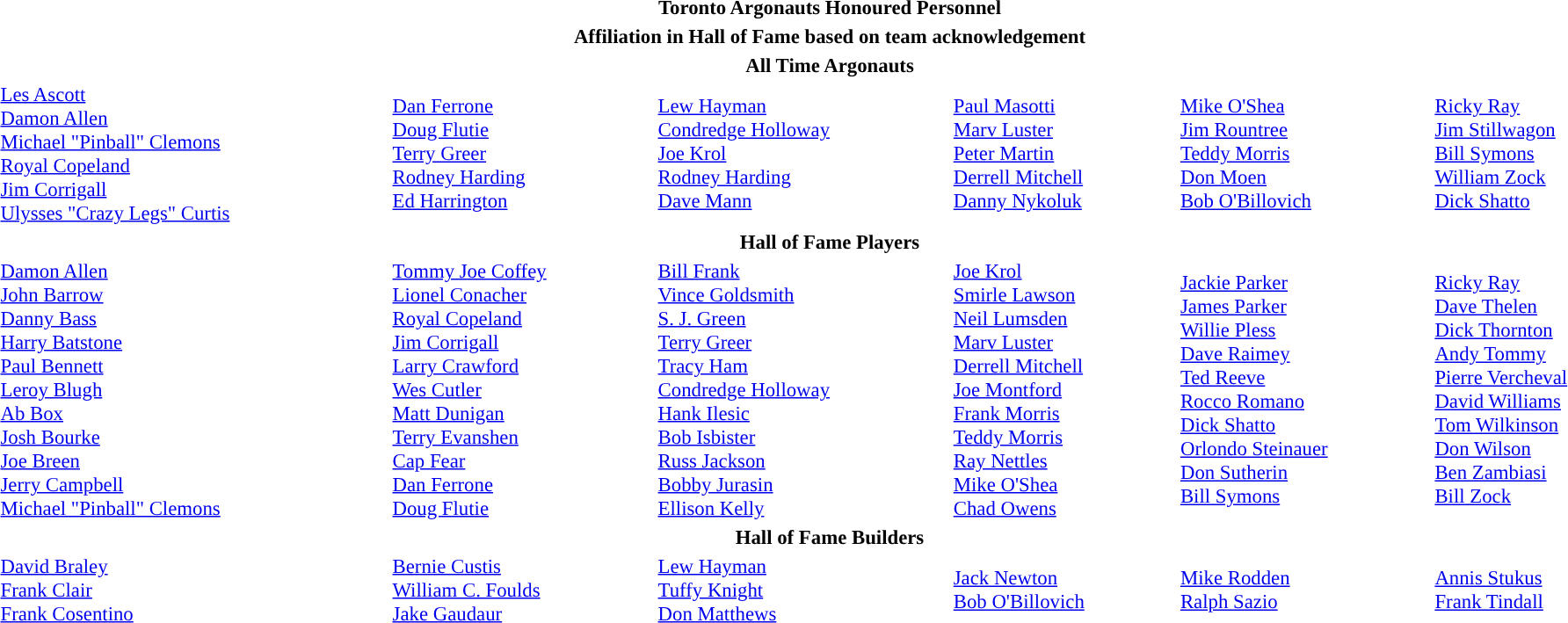<table class="toccolours" style="font-size: 95%;margin: 1em auto;" width=100%>
<tr>
<th colspan="6" style="text-align:center; "><strong>Toronto Argonauts Honoured Personnel</strong></th>
</tr>
<tr>
<td colspan="6" style="text-align:center; "><strong>Affiliation in Hall of Fame based on team acknowledgement</strong></td>
</tr>
<tr>
<td colspan=6 align=center><strong>All Time Argonauts</strong></td>
</tr>
<tr>
<td><a href='#'>Les Ascott</a><br><a href='#'>Damon Allen</a><br><a href='#'>Michael "Pinball" Clemons</a><br><a href='#'>Royal Copeland</a><br><a href='#'>Jim Corrigall</a><br><a href='#'>Ulysses "Crazy Legs" Curtis</a></td>
<td><a href='#'>Dan Ferrone</a><br><a href='#'>Doug Flutie</a><br><a href='#'>Terry Greer</a><br><a href='#'>Rodney Harding</a><br><a href='#'>Ed Harrington</a></td>
<td><a href='#'>Lew Hayman</a><br><a href='#'>Condredge Holloway</a><br><a href='#'>Joe Krol</a><br><a href='#'>Rodney Harding</a><br><a href='#'>Dave Mann</a></td>
<td><a href='#'>Paul Masotti</a><br><a href='#'>Marv Luster</a><br><a href='#'>Peter Martin</a><br><a href='#'>Derrell Mitchell</a><br><a href='#'>Danny Nykoluk</a></td>
<td><a href='#'>Mike O'Shea</a><br><a href='#'>Jim Rountree</a><br><a href='#'>Teddy Morris</a><br><a href='#'>Don Moen</a><br><a href='#'>Bob O'Billovich</a></td>
<td><a href='#'>Ricky Ray</a><br><a href='#'>Jim Stillwagon</a><br><a href='#'>Bill Symons</a><br><a href='#'>William Zock</a><br><a href='#'>Dick Shatto</a></td>
</tr>
<tr>
<td colspan=6 align=center><strong>Hall of Fame Players</strong></td>
</tr>
<tr>
<td><a href='#'>Damon Allen</a><br><a href='#'>John Barrow</a><br><a href='#'>Danny Bass</a><br><a href='#'>Harry Batstone</a><br><a href='#'>Paul Bennett</a><br><a href='#'>Leroy Blugh</a><br><a href='#'>Ab Box</a><br><a href='#'>Josh Bourke</a><br><a href='#'>Joe Breen</a><br><a href='#'>Jerry Campbell</a><br><a href='#'>Michael "Pinball" Clemons</a></td>
<td><a href='#'>Tommy Joe Coffey</a><br><a href='#'>Lionel Conacher</a><br><a href='#'>Royal Copeland</a><br><a href='#'>Jim Corrigall</a><br><a href='#'>Larry Crawford</a><br><a href='#'>Wes Cutler</a><br><a href='#'>Matt Dunigan</a><br><a href='#'>Terry Evanshen</a><br><a href='#'>Cap Fear</a><br><a href='#'>Dan Ferrone</a><br><a href='#'>Doug Flutie</a></td>
<td><a href='#'>Bill Frank</a><br><a href='#'>Vince Goldsmith</a><br><a href='#'>S. J. Green</a><br><a href='#'>Terry Greer</a><br><a href='#'>Tracy Ham</a><br><a href='#'>Condredge Holloway</a><br><a href='#'>Hank Ilesic</a><br><a href='#'>Bob Isbister</a><br><a href='#'>Russ Jackson</a><br><a href='#'>Bobby Jurasin</a><br><a href='#'>Ellison Kelly</a></td>
<td><a href='#'>Joe Krol</a><br><a href='#'>Smirle Lawson</a><br><a href='#'>Neil Lumsden</a><br><a href='#'>Marv Luster</a><br><a href='#'>Derrell Mitchell</a><br><a href='#'>Joe Montford</a><br><a href='#'>Frank Morris</a><br><a href='#'>Teddy Morris</a><br><a href='#'>Ray Nettles</a><br><a href='#'>Mike O'Shea</a><br><a href='#'>Chad Owens</a></td>
<td><a href='#'>Jackie Parker</a><br><a href='#'>James Parker</a><br><a href='#'>Willie Pless</a><br><a href='#'>Dave Raimey</a><br><a href='#'>Ted Reeve</a><br><a href='#'>Rocco Romano</a><br><a href='#'>Dick Shatto</a><br><a href='#'>Orlondo Steinauer</a><br><a href='#'>Don Sutherin</a><br><a href='#'>Bill Symons</a></td>
<td><a href='#'>Ricky Ray</a><br><a href='#'>Dave Thelen</a><br><a href='#'>Dick Thornton</a><br><a href='#'>Andy Tommy</a><br><a href='#'>Pierre Vercheval</a><br><a href='#'>David Williams</a><br><a href='#'>Tom Wilkinson</a><br><a href='#'>Don Wilson</a><br><a href='#'>Ben Zambiasi</a><br><a href='#'>Bill Zock</a></td>
</tr>
<tr>
<td colspan=6 align=center><strong>Hall of Fame Builders</strong></td>
</tr>
<tr>
<td><a href='#'>David Braley</a><br><a href='#'>Frank Clair</a><br><a href='#'>Frank Cosentino</a></td>
<td><a href='#'>Bernie Custis</a><br><a href='#'>William C. Foulds</a><br><a href='#'>Jake Gaudaur</a></td>
<td><a href='#'>Lew Hayman</a><br><a href='#'>Tuffy Knight</a><br><a href='#'>Don Matthews</a></td>
<td><a href='#'>Jack Newton</a><br><a href='#'>Bob O'Billovich</a></td>
<td><a href='#'>Mike Rodden</a><br><a href='#'>Ralph Sazio</a></td>
<td><a href='#'>Annis Stukus</a><br><a href='#'>Frank Tindall</a></td>
</tr>
</table>
